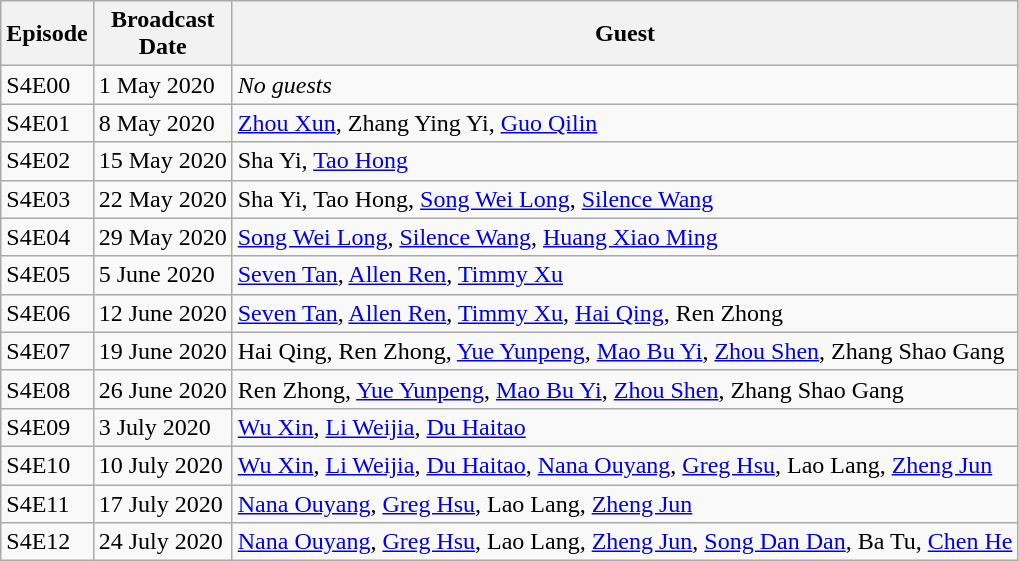<table class="wikitable">
<tr>
<th>Episode<br></th>
<th>Broadcast<br>Date</th>
<th>Guest</th>
</tr>
<tr>
<td>S4E00</td>
<td>1 May 2020</td>
<td><em>No guests</em></td>
</tr>
<tr>
<td>S4E01</td>
<td>8 May 2020</td>
<td><a href='#'>Zhou Xun</a>, Zhang Ying Yi, <a href='#'>Guo Qilin</a></td>
</tr>
<tr>
<td>S4E02</td>
<td>15 May 2020</td>
<td>Sha Yi, <a href='#'>Tao Hong</a></td>
</tr>
<tr>
<td>S4E03</td>
<td>22 May 2020</td>
<td>Sha Yi, Tao Hong, <a href='#'>Song Wei Long</a>, <a href='#'>Silence Wang</a></td>
</tr>
<tr>
<td>S4E04</td>
<td>29 May 2020</td>
<td><a href='#'>Song Wei Long</a>, <a href='#'>Silence Wang</a>, <a href='#'>Huang Xiao Ming</a></td>
</tr>
<tr>
<td>S4E05</td>
<td>5 June 2020</td>
<td><a href='#'>Seven Tan</a>, <a href='#'>Allen Ren</a>, <a href='#'>Timmy Xu</a></td>
</tr>
<tr>
<td>S4E06</td>
<td>12 June 2020</td>
<td><a href='#'>Seven Tan</a>, <a href='#'>Allen Ren</a>, <a href='#'>Timmy Xu</a>, <a href='#'>Hai Qing</a>, Ren Zhong</td>
</tr>
<tr>
<td>S4E07</td>
<td>19 June 2020</td>
<td>Hai Qing, Ren Zhong, <a href='#'>Yue Yunpeng</a>, <a href='#'>Mao Bu Yi</a>, <a href='#'>Zhou Shen</a>, Zhang Shao Gang</td>
</tr>
<tr>
<td>S4E08</td>
<td>26 June 2020</td>
<td>Ren Zhong, <a href='#'>Yue Yunpeng</a>, <a href='#'>Mao Bu Yi</a>, <a href='#'>Zhou Shen</a>, Zhang Shao Gang</td>
</tr>
<tr>
<td>S4E09</td>
<td>3 July 2020</td>
<td><a href='#'>Wu Xin</a>, <a href='#'>Li Weijia</a>, <a href='#'>Du Haitao</a></td>
</tr>
<tr>
<td>S4E10</td>
<td>10 July 2020</td>
<td><a href='#'>Wu Xin</a>, <a href='#'>Li Weijia</a>, <a href='#'>Du Haitao</a>, <a href='#'>Nana Ouyang</a>, <a href='#'>Greg Hsu</a>, Lao Lang, <a href='#'>Zheng Jun</a></td>
</tr>
<tr>
<td>S4E11</td>
<td>17 July 2020</td>
<td><a href='#'>Nana Ouyang</a>, <a href='#'>Greg Hsu</a>, Lao Lang, <a href='#'>Zheng Jun</a></td>
</tr>
<tr>
<td>S4E12</td>
<td>24 July 2020</td>
<td><a href='#'>Nana Ouyang</a>, <a href='#'>Greg Hsu</a>, Lao Lang, <a href='#'>Zheng Jun</a>, <a href='#'>Song Dan Dan</a>, Ba Tu, <a href='#'>Chen He</a></td>
</tr>
</table>
